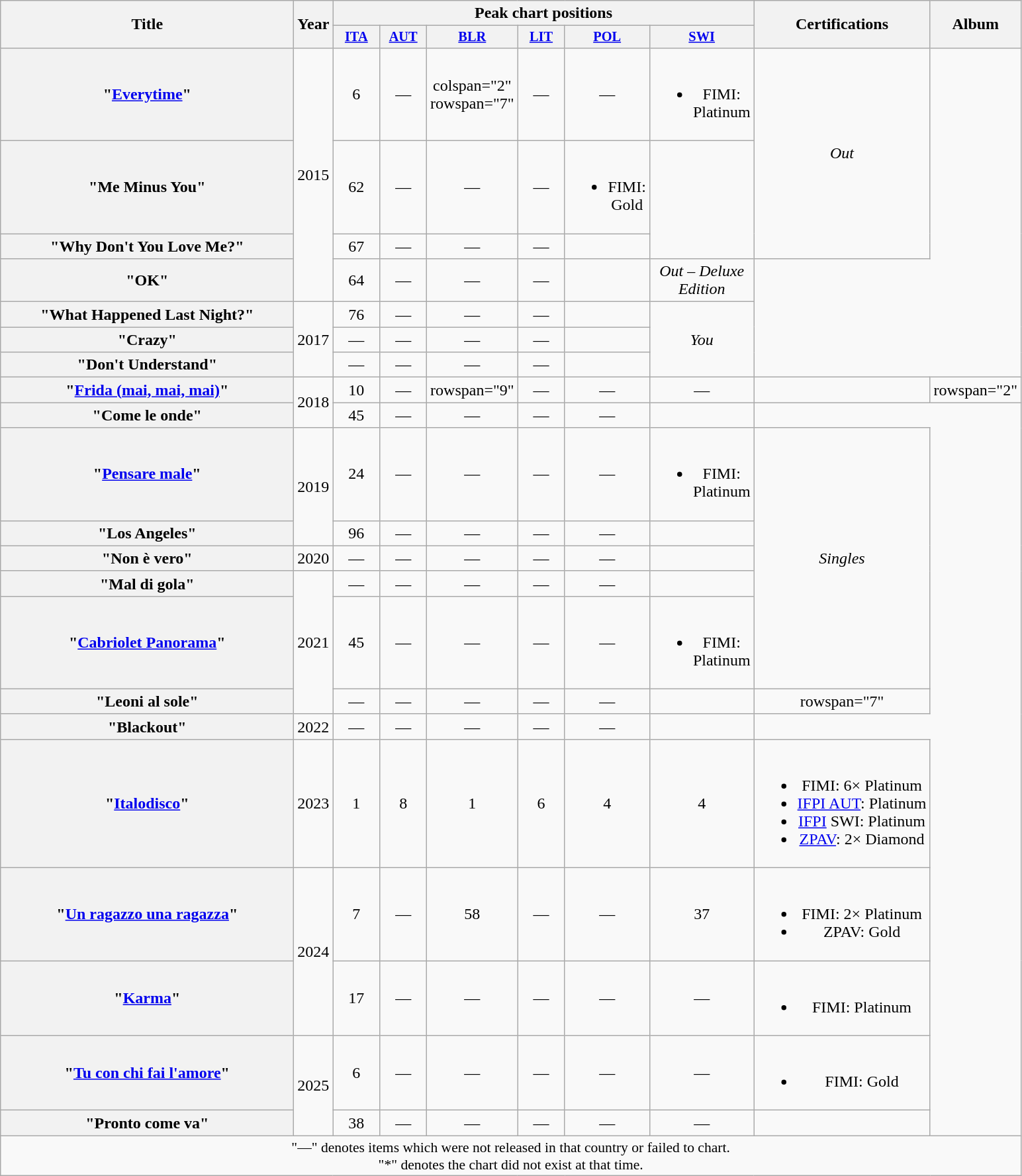<table class="wikitable plainrowheaders" style="text-align:center;">
<tr>
<th scope="col" rowspan="2" style="width:18em;">Title</th>
<th scope="col" rowspan="2" style="width:1em;">Year</th>
<th scope="col" colspan="6">Peak chart positions</th>
<th scope="col" rowspan="2">Certifications</th>
<th scope="col" rowspan="2">Album</th>
</tr>
<tr>
<th scope="col" style="width:3em;font-size:85%;"><a href='#'>ITA</a><br></th>
<th scope="col" style="width:3em;font-size:85%;"><a href='#'>AUT</a><br></th>
<th scope="col" style="width:3em;font-size:85%;"><a href='#'>BLR</a><br></th>
<th scope="col" style="width:3em;font-size:85%;"><a href='#'>LIT</a><br></th>
<th scope="col" style="width:3em;font-size:85%;"><a href='#'>POL</a><br></th>
<th scope="col" style="width:3em;font-size:85%;"><a href='#'>SWI</a><br></th>
</tr>
<tr>
<th scope="row">"<a href='#'>Everytime</a>"</th>
<td rowspan="4">2015</td>
<td>6</td>
<td>—</td>
<td>colspan="2" rowspan="7" </td>
<td>—</td>
<td>—</td>
<td><br><ul><li>FIMI: Platinum</li></ul></td>
<td rowspan="3"><em>Out</em></td>
</tr>
<tr>
<th scope="row">"Me Minus You"</th>
<td>62</td>
<td>—</td>
<td>—</td>
<td>—</td>
<td><br><ul><li>FIMI: Gold</li></ul></td>
</tr>
<tr>
<th scope="row">"Why Don't You Love Me?"</th>
<td>67</td>
<td>—</td>
<td>—</td>
<td>—</td>
<td></td>
</tr>
<tr>
<th scope="row">"OK"</th>
<td>64</td>
<td>—</td>
<td>—</td>
<td>—</td>
<td></td>
<td><em>Out – Deluxe Edition</em></td>
</tr>
<tr>
<th scope="row">"What Happened Last Night?"<br></th>
<td rowspan="3">2017</td>
<td>76</td>
<td>—</td>
<td>—</td>
<td>—</td>
<td></td>
<td rowspan="3"><em>You</em></td>
</tr>
<tr>
<th scope="row">"Crazy"</th>
<td>—</td>
<td>—</td>
<td>—</td>
<td>—</td>
<td></td>
</tr>
<tr>
<th scope="row">"Don't Understand"</th>
<td>—</td>
<td>—</td>
<td>—</td>
<td>—</td>
<td></td>
</tr>
<tr>
<th scope="row">"<a href='#'>Frida (mai, mai, mai)</a>"</th>
<td rowspan="2">2018</td>
<td>10</td>
<td>—</td>
<td>rowspan="9" </td>
<td>—</td>
<td>—</td>
<td>—</td>
<td></td>
<td>rowspan="2" </td>
</tr>
<tr>
<th scope="row">"Come le onde"<br></th>
<td>45</td>
<td>—</td>
<td>—</td>
<td>—</td>
<td>—</td>
<td></td>
</tr>
<tr>
<th scope="row">"<a href='#'>Pensare male</a>"<br></th>
<td rowspan="2">2019</td>
<td>24</td>
<td>—</td>
<td>—</td>
<td>—</td>
<td>—</td>
<td><br><ul><li>FIMI: Platinum</li></ul></td>
<td rowspan="5"><em>Singles</em></td>
</tr>
<tr>
<th scope="row">"Los Angeles"<br></th>
<td>96</td>
<td>—</td>
<td>—</td>
<td>—</td>
<td>—</td>
<td></td>
</tr>
<tr>
<th scope="row">"Non è vero"</th>
<td rowspan>2020</td>
<td>—</td>
<td>—</td>
<td>—</td>
<td>—</td>
<td>—</td>
<td></td>
</tr>
<tr>
<th scope="row">"Mal di gola"</th>
<td rowspan="3">2021</td>
<td>—</td>
<td>—</td>
<td>—</td>
<td>—</td>
<td>—</td>
<td></td>
</tr>
<tr>
<th scope="row">"<a href='#'>Cabriolet Panorama</a>"</th>
<td>45</td>
<td>—</td>
<td>—</td>
<td>—</td>
<td>—</td>
<td><br><ul><li>FIMI: Platinum</li></ul></td>
</tr>
<tr>
<th scope="row">"Leoni al sole"</th>
<td>—</td>
<td>—</td>
<td>—</td>
<td>—</td>
<td>—</td>
<td></td>
<td>rowspan="7" </td>
</tr>
<tr>
<th scope="row">"Blackout"</th>
<td>2022</td>
<td>—</td>
<td>—</td>
<td>—</td>
<td>—</td>
<td>—</td>
<td></td>
</tr>
<tr>
<th scope="row">"<a href='#'>Italodisco</a>"</th>
<td>2023</td>
<td>1</td>
<td>8</td>
<td>1</td>
<td>6</td>
<td>4</td>
<td>4</td>
<td><br><ul><li>FIMI: 6× Platinum</li><li><a href='#'>IFPI AUT</a>: Platinum</li><li><a href='#'>IFPI</a> SWI: Platinum</li><li><a href='#'>ZPAV</a>: 2× Diamond</li></ul></td>
</tr>
<tr>
<th scope="row">"<a href='#'>Un ragazzo una ragazza</a>"</th>
<td rowspan="2">2024</td>
<td>7</td>
<td>—</td>
<td>58</td>
<td>—</td>
<td>—</td>
<td>37</td>
<td><br><ul><li>FIMI: 2× Platinum</li><li>ZPAV: Gold</li></ul></td>
</tr>
<tr>
<th scope="row">"<a href='#'>Karma</a>"</th>
<td>17</td>
<td>—</td>
<td>—</td>
<td>—</td>
<td>—</td>
<td>—</td>
<td><br><ul><li>FIMI: Platinum</li></ul></td>
</tr>
<tr>
<th scope="row">"<a href='#'>Tu con chi fai l'amore</a>"</th>
<td rowspan="2">2025</td>
<td>6</td>
<td>—</td>
<td>—</td>
<td>—</td>
<td>—</td>
<td>—</td>
<td><br><ul><li>FIMI: Gold</li></ul></td>
</tr>
<tr>
<th scope="row">"Pronto come va"</th>
<td>38<br></td>
<td>—</td>
<td>—</td>
<td>—</td>
<td>—</td>
<td>—</td>
<td></td>
</tr>
<tr>
<td colspan="22" style="font-size:90%;">"—" denotes items which were not released in that country or failed to chart.<br>"*" denotes the chart did not exist at that time.</td>
</tr>
</table>
